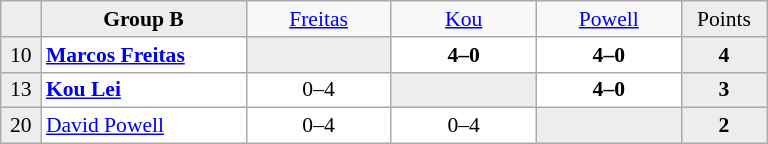<table class="wikitable" style="font-size:90%">
<tr style="text-align:center;">
<td style="background-color:#ededed;" width="20"></td>
<td style="background-color:#ededed;" width="130" style="text-align:center;"><strong>Group B</strong></td>
<td width="90"> <a href='#'>Freitas</a></td>
<td width="90"> <a href='#'>Kou</a></td>
<td width="90"> <a href='#'>Powell</a></td>
<td style="background-color:#ededed;" width="50">Points</td>
</tr>
<tr style="text-align:center;background-color:#ffffff;">
<td style="background-color:#ededed;">10</td>
<td style="text-align:left;"> <strong><a href='#'>Marcos Freitas</a></strong></td>
<td style="background-color:#ededed;"></td>
<td><strong>4–0</strong></td>
<td><strong>4–0</strong></td>
<td style="background-color:#ededed;"><strong>4</strong></td>
</tr>
<tr style="text-align:center;background-color:#ffffff;">
<td style="background-color:#ededed;">13</td>
<td style="text-align:left;"> <strong><a href='#'>Kou Lei</a></strong></td>
<td>0–4</td>
<td style="background-color:#ededed;"></td>
<td><strong>4–0</strong></td>
<td style="background-color:#ededed;"><strong>3</strong></td>
</tr>
<tr style="text-align:center;background-color:#ffffff;">
<td style="background-color:#ededed;">20</td>
<td style="text-align:left;"> <a href='#'>David Powell</a></td>
<td>0–4</td>
<td>0–4</td>
<td style="background-color:#ededed;"></td>
<td style="background-color:#ededed;"><strong>2</strong></td>
</tr>
</table>
